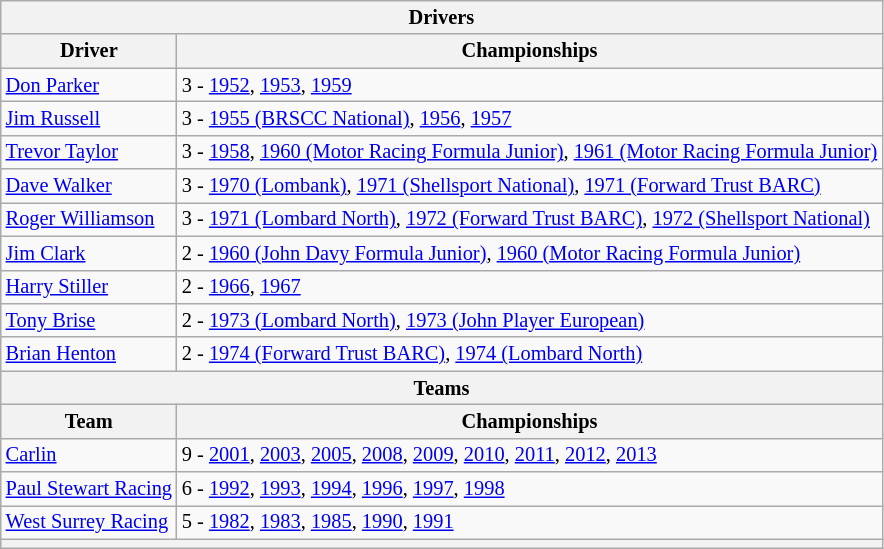<table class="wikitable" style="font-size:85%;">
<tr>
<th colspan="2">Drivers</th>
</tr>
<tr>
<th>Driver</th>
<th>Championships</th>
</tr>
<tr>
<td> <a href='#'>Don Parker</a></td>
<td>3 - <a href='#'>1952</a>, <a href='#'>1953</a>, <a href='#'>1959</a></td>
</tr>
<tr>
<td> <a href='#'>Jim Russell</a></td>
<td>3 - <a href='#'>1955 (BRSCC National)</a>, <a href='#'>1956</a>, <a href='#'>1957</a></td>
</tr>
<tr>
<td> <a href='#'>Trevor Taylor</a></td>
<td>3 - <a href='#'>1958</a>, <a href='#'>1960 (Motor Racing Formula Junior)</a>, <a href='#'>1961 (Motor Racing Formula Junior)</a></td>
</tr>
<tr>
<td> <a href='#'>Dave Walker</a></td>
<td>3 - <a href='#'>1970 (Lombank)</a>, <a href='#'>1971 (Shellsport National)</a>, <a href='#'>1971 (Forward Trust BARC)</a></td>
</tr>
<tr>
<td> <a href='#'>Roger Williamson</a></td>
<td>3 - <a href='#'>1971 (Lombard North)</a>, <a href='#'>1972 (Forward Trust BARC)</a>, <a href='#'>1972 (Shellsport National)</a></td>
</tr>
<tr>
<td> <a href='#'>Jim Clark</a></td>
<td>2 - <a href='#'>1960 (John Davy Formula Junior)</a>, <a href='#'>1960 (Motor Racing Formula Junior)</a></td>
</tr>
<tr>
<td> <a href='#'>Harry Stiller</a></td>
<td>2 - <a href='#'>1966</a>, <a href='#'>1967</a></td>
</tr>
<tr>
<td> <a href='#'>Tony Brise</a></td>
<td>2 - <a href='#'>1973 (Lombard North)</a>, <a href='#'>1973 (John Player European)</a></td>
</tr>
<tr>
<td> <a href='#'>Brian Henton</a></td>
<td>2 - <a href='#'>1974 (Forward Trust BARC)</a>, <a href='#'>1974 (Lombard North)</a></td>
</tr>
<tr>
<th colspan="2">Teams</th>
</tr>
<tr>
<th>Team</th>
<th>Championships</th>
</tr>
<tr>
<td> <a href='#'>Carlin</a></td>
<td>9 - <a href='#'>2001</a>, <a href='#'>2003</a>, <a href='#'>2005</a>, <a href='#'>2008</a>, <a href='#'>2009</a>, <a href='#'>2010</a>, <a href='#'>2011</a>, <a href='#'>2012</a>, <a href='#'>2013</a></td>
</tr>
<tr>
<td> <a href='#'>Paul Stewart Racing</a></td>
<td>6 - <a href='#'>1992</a>, <a href='#'>1993</a>, <a href='#'>1994</a>, <a href='#'>1996</a>, <a href='#'>1997</a>, <a href='#'>1998</a></td>
</tr>
<tr>
<td> <a href='#'>West Surrey Racing</a></td>
<td>5 - <a href='#'>1982</a>, <a href='#'>1983</a>, <a href='#'>1985</a>, <a href='#'>1990</a>, <a href='#'>1991</a></td>
</tr>
<tr>
<th colspan="3"></th>
</tr>
</table>
